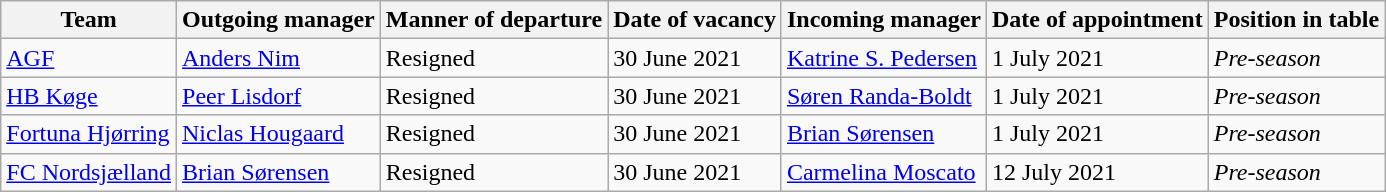<table class="wikitable sortable">
<tr>
<th>Team</th>
<th>Outgoing manager</th>
<th>Manner of departure</th>
<th>Date of vacancy</th>
<th>Incoming manager</th>
<th>Date of appointment</th>
<th>Position in table</th>
</tr>
<tr>
<td><a href='#'>AGF</a></td>
<td> <a href='#'>Anders Nim</a></td>
<td>Resigned</td>
<td>30 June 2021</td>
<td> <a href='#'>Katrine S. Pedersen</a></td>
<td>1 July 2021</td>
<td><em>Pre-season</em></td>
</tr>
<tr>
<td><a href='#'>HB Køge</a></td>
<td> <a href='#'>Peer Lisdorf</a></td>
<td>Resigned</td>
<td>30 June 2021</td>
<td> <a href='#'>Søren Randa-Boldt</a></td>
<td>1 July 2021</td>
<td><em>Pre-season</em></td>
</tr>
<tr>
<td><a href='#'>Fortuna Hjørring</a></td>
<td> <a href='#'>Niclas Hougaard</a></td>
<td>Resigned</td>
<td>30 June 2021</td>
<td> <a href='#'>Brian Sørensen</a></td>
<td>1 July 2021</td>
<td><em>Pre-season</em></td>
</tr>
<tr>
<td><a href='#'>FC Nordsjælland</a></td>
<td> <a href='#'>Brian Sørensen</a></td>
<td>Resigned</td>
<td>30 June 2021</td>
<td> <a href='#'>Carmelina Moscato</a></td>
<td>12 July 2021</td>
<td><em>Pre-season</em></td>
</tr>
</table>
